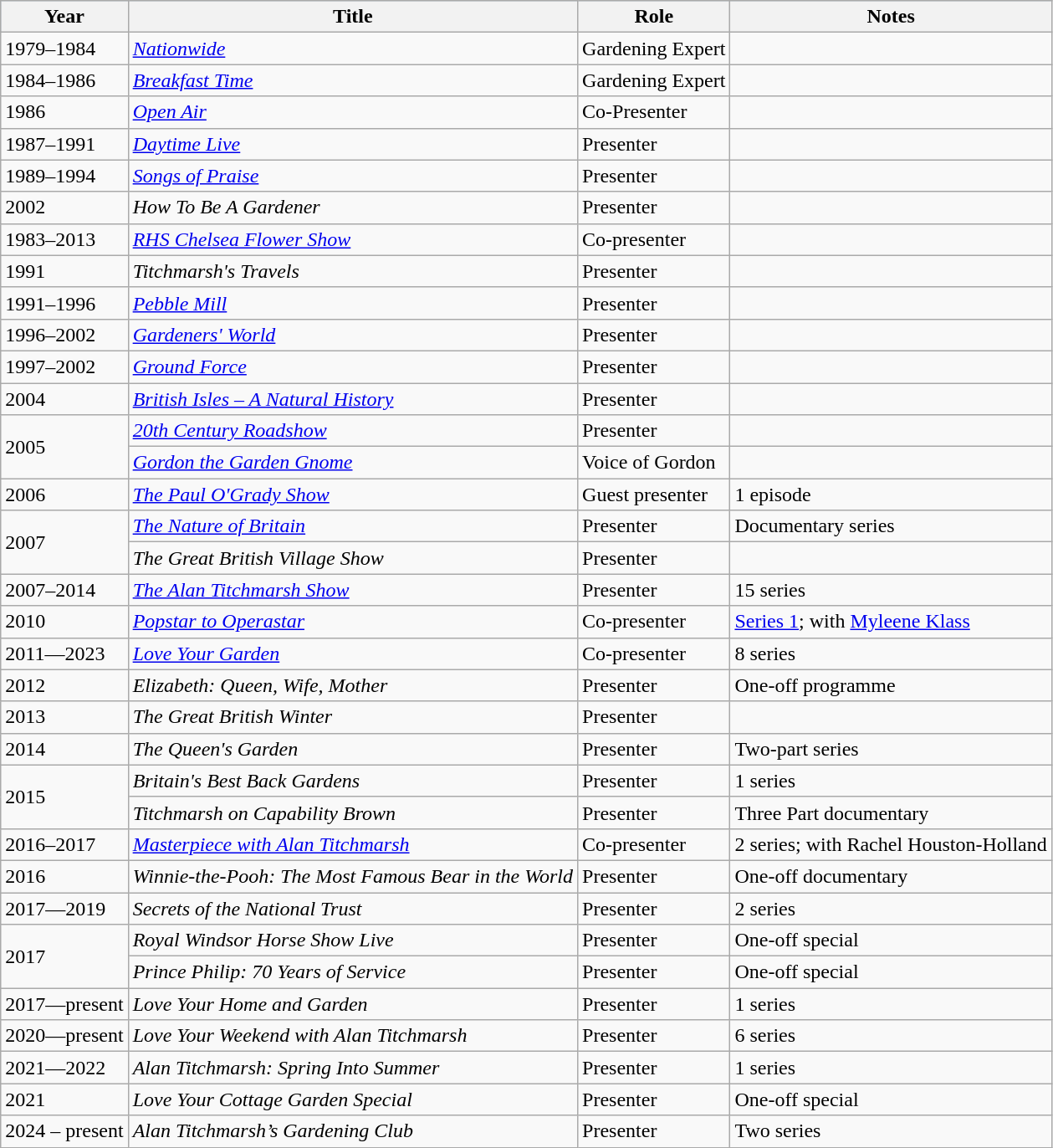<table class="wikitable">
<tr style="background:#b0c4de; text-align:center;">
<th>Year</th>
<th>Title</th>
<th>Role</th>
<th>Notes</th>
</tr>
<tr>
<td>1979–1984</td>
<td><em><a href='#'>Nationwide</a></em></td>
<td>Gardening Expert</td>
<td></td>
</tr>
<tr>
<td>1984–1986</td>
<td><em><a href='#'>Breakfast Time</a></em></td>
<td>Gardening Expert</td>
<td></td>
</tr>
<tr>
<td>1986</td>
<td><em><a href='#'>Open Air</a></em></td>
<td>Co-Presenter</td>
<td></td>
</tr>
<tr>
<td>1987–1991</td>
<td><em><a href='#'>Daytime Live</a></em></td>
<td>Presenter</td>
<td></td>
</tr>
<tr>
<td>1989–1994</td>
<td><em><a href='#'>Songs of Praise</a></em></td>
<td>Presenter</td>
<td></td>
</tr>
<tr>
<td>2002</td>
<td><em>How To Be A Gardener</em></td>
<td>Presenter</td>
<td></td>
</tr>
<tr>
<td>1983–2013</td>
<td><em><a href='#'>RHS Chelsea Flower Show</a></em></td>
<td>Co-presenter</td>
<td></td>
</tr>
<tr>
<td>1991</td>
<td><em>Titchmarsh's Travels</em></td>
<td>Presenter</td>
<td></td>
</tr>
<tr>
<td>1991–1996</td>
<td><em><a href='#'>Pebble Mill</a></em></td>
<td>Presenter</td>
<td></td>
</tr>
<tr>
<td>1996–2002</td>
<td><em><a href='#'>Gardeners' World</a></em></td>
<td>Presenter</td>
<td></td>
</tr>
<tr>
<td>1997–2002</td>
<td><em><a href='#'>Ground Force</a></em></td>
<td>Presenter</td>
<td></td>
</tr>
<tr>
<td>2004</td>
<td><em><a href='#'>British Isles – A Natural History</a></em></td>
<td>Presenter</td>
<td></td>
</tr>
<tr>
<td rowspan=2>2005</td>
<td><em><a href='#'>20th Century Roadshow</a></em></td>
<td>Presenter</td>
<td></td>
</tr>
<tr>
<td><em><a href='#'>Gordon the Garden Gnome</a></em></td>
<td>Voice of Gordon</td>
<td></td>
</tr>
<tr>
<td>2006</td>
<td><em><a href='#'>The Paul O'Grady Show</a></em></td>
<td>Guest presenter</td>
<td>1 episode</td>
</tr>
<tr>
<td rowspan=2>2007</td>
<td><em><a href='#'>The Nature of Britain</a></em></td>
<td>Presenter</td>
<td>Documentary series</td>
</tr>
<tr>
<td><em>The Great British Village Show</em></td>
<td>Presenter</td>
<td></td>
</tr>
<tr>
<td>2007–2014</td>
<td><em><a href='#'>The Alan Titchmarsh Show</a></em></td>
<td>Presenter</td>
<td>15 series</td>
</tr>
<tr>
<td>2010</td>
<td><em><a href='#'>Popstar to Operastar</a></em></td>
<td>Co-presenter</td>
<td><a href='#'>Series 1</a>; with <a href='#'>Myleene Klass</a></td>
</tr>
<tr>
<td>2011—2023</td>
<td><em><a href='#'>Love Your Garden</a></em></td>
<td>Co-presenter</td>
<td>8 series</td>
</tr>
<tr>
<td>2012</td>
<td><em>Elizabeth: Queen, Wife, Mother</em></td>
<td>Presenter</td>
<td>One-off programme</td>
</tr>
<tr>
<td>2013</td>
<td><em>The Great British Winter</em></td>
<td>Presenter</td>
<td></td>
</tr>
<tr>
<td>2014</td>
<td><em>The Queen's Garden</em></td>
<td>Presenter</td>
<td>Two-part series</td>
</tr>
<tr>
<td rowspan=2>2015</td>
<td><em>Britain's Best Back Gardens</em></td>
<td>Presenter</td>
<td>1 series</td>
</tr>
<tr>
<td><em>Titchmarsh on Capability Brown</em></td>
<td>Presenter</td>
<td>Three Part documentary</td>
</tr>
<tr>
<td>2016–2017</td>
<td><em><a href='#'>Masterpiece with Alan Titchmarsh</a></em></td>
<td>Co-presenter</td>
<td>2 series; with Rachel Houston-Holland</td>
</tr>
<tr>
<td>2016</td>
<td><em>Winnie-the-Pooh: The Most Famous Bear in the World</em></td>
<td>Presenter</td>
<td>One-off documentary</td>
</tr>
<tr>
<td>2017—2019</td>
<td><em>Secrets of the National Trust</em></td>
<td>Presenter</td>
<td>2 series</td>
</tr>
<tr>
<td rowspan=2>2017</td>
<td><em>Royal Windsor Horse Show Live</em></td>
<td>Presenter</td>
<td>One-off special</td>
</tr>
<tr>
<td><em>Prince Philip: 70 Years of Service</em></td>
<td>Presenter</td>
<td>One-off special</td>
</tr>
<tr>
<td>2017—present</td>
<td><em>Love Your Home and Garden</em></td>
<td>Presenter</td>
<td>1 series</td>
</tr>
<tr>
<td>2020—present</td>
<td><em>Love Your Weekend with Alan Titchmarsh</em></td>
<td>Presenter</td>
<td>6 series</td>
</tr>
<tr>
<td>2021—2022</td>
<td><em>Alan Titchmarsh: Spring Into Summer</em></td>
<td>Presenter</td>
<td>1 series</td>
</tr>
<tr>
<td>2021</td>
<td><em>Love Your Cottage Garden Special</em></td>
<td>Presenter</td>
<td>One-off special</td>
</tr>
<tr>
<td>2024 – present</td>
<td><em>Alan Titchmarsh’s Gardening Club</em></td>
<td>Presenter</td>
<td>Two series</td>
</tr>
</table>
